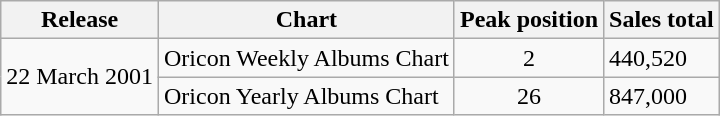<table class="wikitable">
<tr>
<th>Release</th>
<th>Chart</th>
<th>Peak position</th>
<th>Sales total</th>
</tr>
<tr>
<td rowspan="2">22 March 2001</td>
<td>Oricon Weekly Albums Chart</td>
<td align="center">2</td>
<td>440,520</td>
</tr>
<tr>
<td>Oricon Yearly Albums Chart</td>
<td align="center">26</td>
<td>847,000</td>
</tr>
</table>
